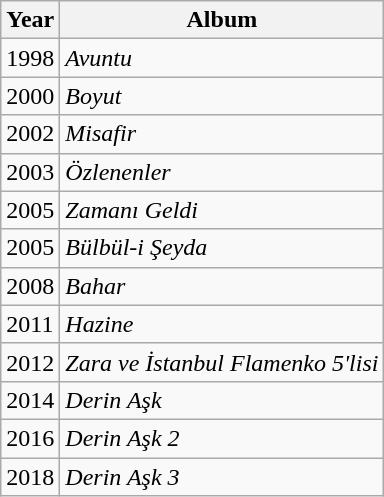<table class=wikitable>
<tr>
<th>Year</th>
<th>Album</th>
</tr>
<tr>
<td>1998</td>
<td><em>Avuntu</em></td>
</tr>
<tr>
<td>2000</td>
<td><em>Boyut</em></td>
</tr>
<tr>
<td>2002</td>
<td><em>Misafir</em></td>
</tr>
<tr>
<td>2003</td>
<td><em>Özlenenler</em></td>
</tr>
<tr>
<td>2005</td>
<td><em>Zamanı Geldi</em></td>
</tr>
<tr>
<td>2005</td>
<td><em>Bülbül-i Şeyda</em></td>
</tr>
<tr>
<td>2008</td>
<td><em>Bahar</em></td>
</tr>
<tr>
<td>2011</td>
<td><em>Hazine</em></td>
</tr>
<tr>
<td>2012</td>
<td><em>Zara ve İstanbul Flamenko 5'lisi</em></td>
</tr>
<tr>
<td>2014</td>
<td><em>Derin Aşk</em></td>
</tr>
<tr>
<td>2016</td>
<td><em>Derin Aşk 2</em></td>
</tr>
<tr>
<td>2018</td>
<td><em>Derin Aşk 3</em></td>
</tr>
</table>
